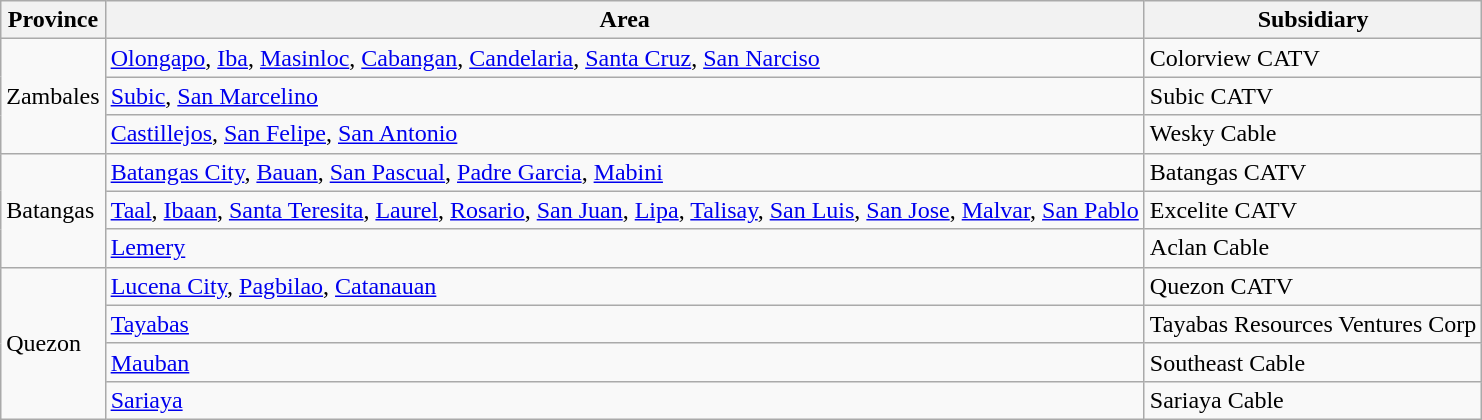<table class="wikitable">
<tr>
<th>Province</th>
<th>Area</th>
<th>Subsidiary</th>
</tr>
<tr>
<td rowspan=3>Zambales</td>
<td><a href='#'>Olongapo</a>, <a href='#'>Iba</a>, <a href='#'>Masinloc</a>, <a href='#'>Cabangan</a>, <a href='#'>Candelaria</a>, <a href='#'>Santa Cruz</a>, <a href='#'>San Narciso</a></td>
<td>Colorview CATV</td>
</tr>
<tr>
<td><a href='#'>Subic</a>, <a href='#'>San Marcelino</a></td>
<td>Subic CATV</td>
</tr>
<tr>
<td><a href='#'>Castillejos</a>, <a href='#'>San Felipe</a>, <a href='#'>San Antonio</a></td>
<td>Wesky Cable</td>
</tr>
<tr>
<td rowspan=3>Batangas</td>
<td><a href='#'>Batangas City</a>, <a href='#'>Bauan</a>, <a href='#'>San Pascual</a>, <a href='#'>Padre Garcia</a>, <a href='#'>Mabini</a></td>
<td>Batangas CATV</td>
</tr>
<tr>
<td><a href='#'>Taal</a>, <a href='#'>Ibaan</a>, <a href='#'>Santa Teresita</a>, <a href='#'>Laurel</a>, <a href='#'>Rosario</a>, <a href='#'>San Juan</a>, <a href='#'>Lipa</a>, <a href='#'>Talisay</a>, <a href='#'>San Luis</a>, <a href='#'>San Jose</a>, <a href='#'>Malvar</a>, <a href='#'>San Pablo</a></td>
<td>Excelite CATV</td>
</tr>
<tr>
<td><a href='#'>Lemery</a></td>
<td>Aclan Cable</td>
</tr>
<tr>
<td rowspan=4>Quezon</td>
<td><a href='#'>Lucena City</a>, <a href='#'>Pagbilao</a>, <a href='#'>Catanauan</a></td>
<td>Quezon CATV</td>
</tr>
<tr>
<td><a href='#'>Tayabas</a></td>
<td>Tayabas Resources Ventures Corp</td>
</tr>
<tr>
<td><a href='#'>Mauban</a></td>
<td>Southeast Cable</td>
</tr>
<tr>
<td><a href='#'>Sariaya</a></td>
<td>Sariaya Cable</td>
</tr>
</table>
